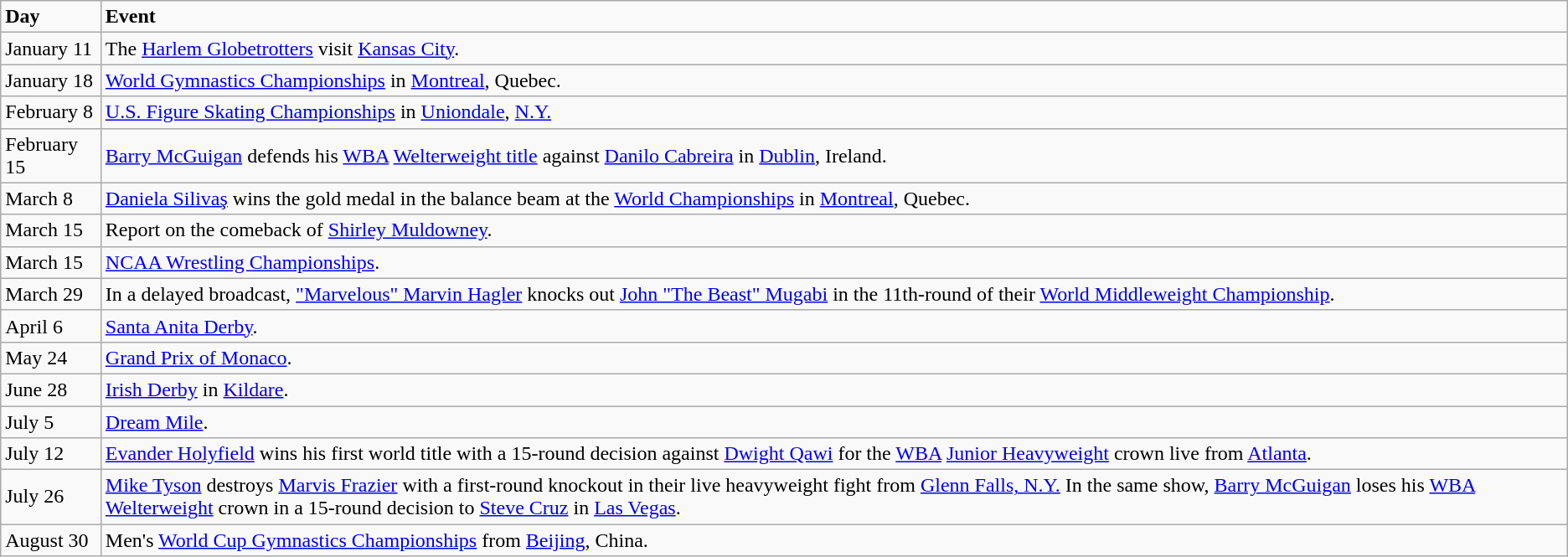<table class="wikitable">
<tr>
<td><strong>Day</strong></td>
<td><strong>Event</strong></td>
</tr>
<tr>
<td>January 11</td>
<td>The <a href='#'>Harlem Globetrotters</a> visit <a href='#'>Kansas City</a>.</td>
</tr>
<tr>
<td>January 18</td>
<td><a href='#'>World Gymnastics Championships</a> in <a href='#'>Montreal</a>, Quebec.</td>
</tr>
<tr>
<td>February 8</td>
<td><a href='#'>U.S. Figure Skating Championships</a> in <a href='#'>Uniondale</a>, <a href='#'>N.Y.</a></td>
</tr>
<tr>
<td>February 15</td>
<td><a href='#'>Barry McGuigan</a> defends his <a href='#'>WBA</a> <a href='#'>Welterweight title</a> against <a href='#'>Danilo Cabreira</a> in <a href='#'>Dublin</a>, Ireland.</td>
</tr>
<tr>
<td>March 8</td>
<td><a href='#'>Daniela Silivaş</a> wins the gold medal in the balance beam at the <a href='#'>World Championships</a> in <a href='#'>Montreal</a>, Quebec.</td>
</tr>
<tr>
<td>March 15</td>
<td>Report on the comeback of <a href='#'>Shirley Muldowney</a>.</td>
</tr>
<tr>
<td>March 15</td>
<td><a href='#'>NCAA Wrestling Championships</a>.</td>
</tr>
<tr>
<td>March 29</td>
<td>In a delayed broadcast, <a href='#'>"Marvelous" Marvin Hagler</a> knocks out <a href='#'>John "The Beast" Mugabi</a> in the 11th-round of their <a href='#'>World Middleweight Championship</a>.</td>
</tr>
<tr>
<td>April 6</td>
<td><a href='#'>Santa Anita Derby</a>.</td>
</tr>
<tr>
<td>May 24</td>
<td><a href='#'>Grand Prix of Monaco</a>.</td>
</tr>
<tr>
<td>June 28</td>
<td><a href='#'>Irish Derby</a> in <a href='#'>Kildare</a>.</td>
</tr>
<tr>
<td>July 5</td>
<td><a href='#'>Dream Mile</a>.</td>
</tr>
<tr>
<td>July 12</td>
<td><a href='#'>Evander Holyfield</a> wins his first world title with a 15-round decision against <a href='#'>Dwight Qawi</a> for the <a href='#'>WBA</a> <a href='#'>Junior Heavyweight</a> crown live from <a href='#'>Atlanta</a>.</td>
</tr>
<tr>
<td>July 26</td>
<td><a href='#'>Mike Tyson</a> destroys <a href='#'>Marvis Frazier</a> with a first-round knockout in their live heavyweight fight from <a href='#'>Glenn Falls, N.Y.</a> In the same show, <a href='#'>Barry McGuigan</a> loses his <a href='#'>WBA</a> <a href='#'>Welterweight</a> crown in a 15-round decision to <a href='#'>Steve Cruz</a> in <a href='#'>Las Vegas</a>.</td>
</tr>
<tr>
<td>August 30</td>
<td>Men's <a href='#'>World Cup Gymnastics Championships</a> from <a href='#'>Beijing</a>, China.</td>
</tr>
</table>
